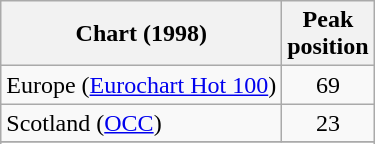<table class="wikitable sortable">
<tr>
<th>Chart (1998)</th>
<th>Peak<br>position</th>
</tr>
<tr>
<td>Europe (<a href='#'>Eurochart Hot 100</a>)</td>
<td align="center">69</td>
</tr>
<tr>
<td>Scotland (<a href='#'>OCC</a>)</td>
<td align="center">23</td>
</tr>
<tr>
</tr>
<tr>
</tr>
</table>
